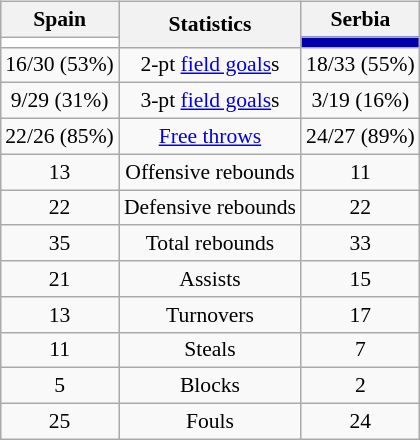<table style="width:100%;">
<tr>
<td valign=top align=right width=33%><br>













</td>
<td style="vertical-align:top; align:center; width:33%;"><br><table style="width:100%;">
<tr>
<td style="width=50%;"></td>
<td></td>
<td style="width=50%;"></td>
</tr>
</table>
<table class="wikitable" style="font-size:90%; text-align:center; margin:auto;" align=center>
<tr>
<th>Spain</th>
<th rowspan=2>Statistics</th>
<th>Serbia</th>
</tr>
<tr>
<td style="background:#FFFFFF;"></td>
<td style="background:#0000aa;"></td>
</tr>
<tr>
<td>16/30 (53%)</td>
<td>2-pt <a href='#'>field goals</a>s</td>
<td>18/33 (55%)</td>
</tr>
<tr>
<td>9/29 (31%)</td>
<td>3-pt <a href='#'>field goals</a>s</td>
<td>3/19 (16%)</td>
</tr>
<tr>
<td>22/26 (85%)</td>
<td><a href='#'>Free throws</a></td>
<td>24/27 (89%)</td>
</tr>
<tr>
<td>13</td>
<td>Offensive rebounds</td>
<td>11</td>
</tr>
<tr>
<td>22</td>
<td>Defensive rebounds</td>
<td>22</td>
</tr>
<tr>
<td>35</td>
<td>Total rebounds</td>
<td>33</td>
</tr>
<tr>
<td>21</td>
<td>Assists</td>
<td>15</td>
</tr>
<tr>
<td>13</td>
<td>Turnovers</td>
<td>17</td>
</tr>
<tr>
<td>11</td>
<td>Steals</td>
<td>7</td>
</tr>
<tr>
<td>5</td>
<td>Blocks</td>
<td>2</td>
</tr>
<tr>
<td>25</td>
<td>Fouls</td>
<td>24</td>
</tr>
</table>
</td>
<td style="vertical-align:top; align:left; width:33%;"><br>













</td>
</tr>
</table>
